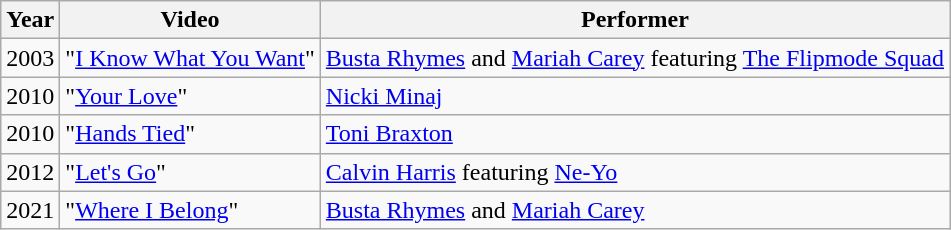<table class="wikitable sortable">
<tr>
<th>Year</th>
<th>Video</th>
<th>Performer</th>
</tr>
<tr>
<td>2003</td>
<td>"<a href='#'>I Know What You Want</a>"</td>
<td><a href='#'>Busta Rhymes</a> and <a href='#'>Mariah Carey</a> featuring <a href='#'>The Flipmode Squad</a></td>
</tr>
<tr>
<td>2010</td>
<td>"<a href='#'>Your Love</a>"</td>
<td><a href='#'>Nicki Minaj</a></td>
</tr>
<tr>
<td>2010</td>
<td>"<a href='#'>Hands Tied</a>"</td>
<td><a href='#'>Toni Braxton</a></td>
</tr>
<tr>
<td>2012</td>
<td>"<a href='#'>Let's Go</a>"</td>
<td><a href='#'>Calvin Harris</a> featuring <a href='#'>Ne-Yo</a></td>
</tr>
<tr>
<td>2021</td>
<td>"<a href='#'>Where I Belong</a>"</td>
<td><a href='#'>Busta Rhymes</a> and <a href='#'>Mariah Carey</a></td>
</tr>
</table>
